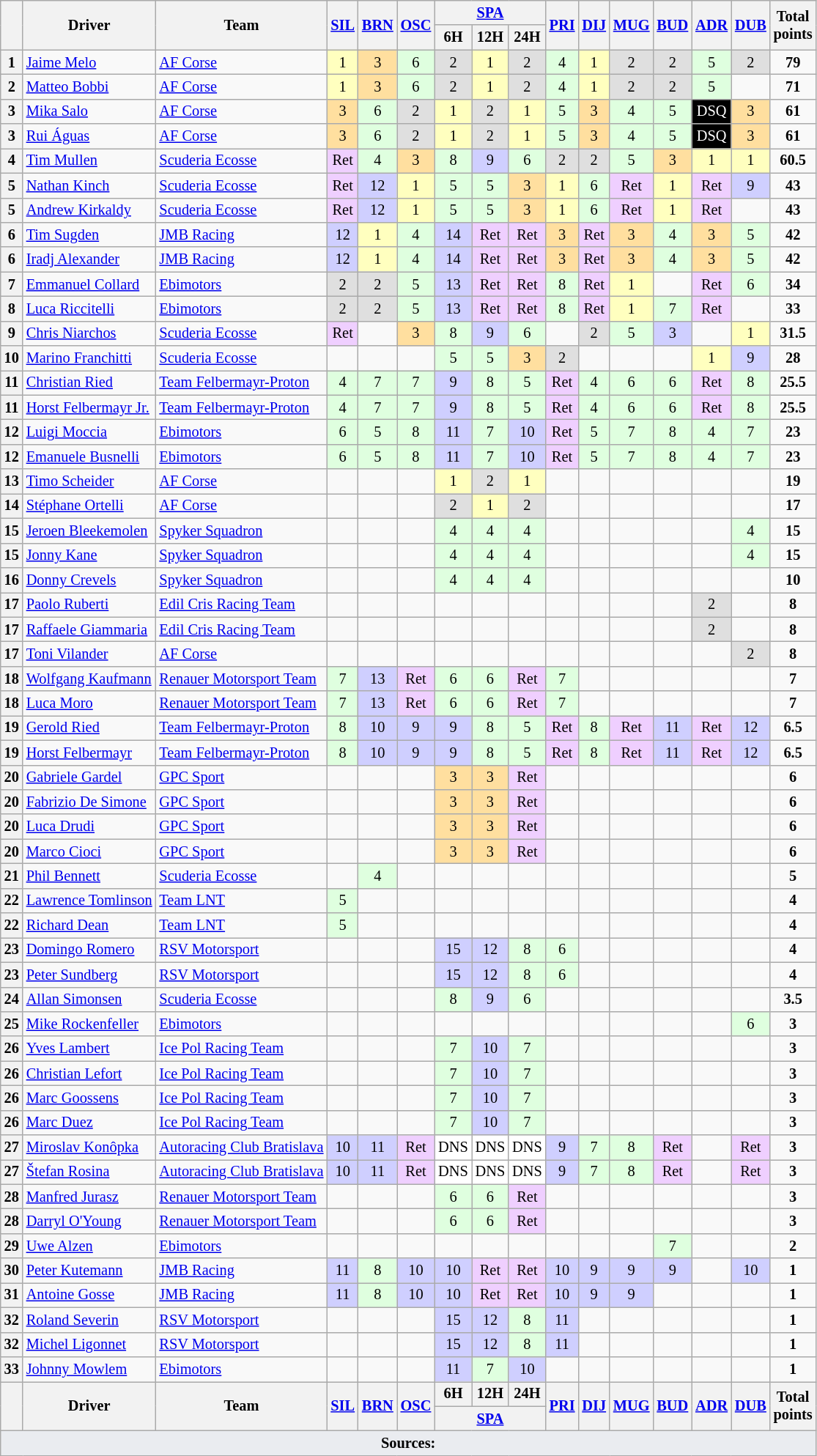<table class="wikitable" style="font-size: 85%; text-align:center;">
<tr>
<th rowspan=2 valign=middle></th>
<th rowspan=2 valign=middle>Driver</th>
<th rowspan=2 valign=middle>Team</th>
<th rowspan=2><a href='#'>SIL</a><br></th>
<th rowspan=2><a href='#'>BRN</a><br></th>
<th rowspan=2><a href='#'>OSC</a><br></th>
<th colspan=3><a href='#'>SPA</a> </th>
<th rowspan=2><a href='#'>PRI</a><br></th>
<th rowspan=2><a href='#'>DIJ</a><br></th>
<th rowspan=2><a href='#'>MUG</a><br></th>
<th rowspan=2><a href='#'>BUD</a><br></th>
<th rowspan=2><a href='#'>ADR</a><br></th>
<th rowspan=2><a href='#'>DUB</a><br></th>
<th rowspan=2 valign=middle>Total<br>points</th>
</tr>
<tr>
<th>6H</th>
<th>12H</th>
<th>24H</th>
</tr>
<tr>
<th>1</th>
<td align=left> <a href='#'>Jaime Melo</a></td>
<td align=left> <a href='#'>AF Corse</a></td>
<td style="background:#FFFFBF;">1</td>
<td style="background:#FFDF9F;">3</td>
<td style="background:#DFFFDF;">6</td>
<td style="background:#DFDFDF;">2</td>
<td style="background:#FFFFBF;">1</td>
<td style="background:#DFDFDF;">2</td>
<td style="background:#DFFFDF;">4</td>
<td style="background:#FFFFBF;">1</td>
<td style="background:#DFDFDF;">2</td>
<td style="background:#DFDFDF;">2</td>
<td style="background:#DFFFDF;">5</td>
<td style="background:#DFDFDF;">2</td>
<td><strong>79</strong></td>
</tr>
<tr>
<th>2</th>
<td align=left> <a href='#'>Matteo Bobbi</a></td>
<td align=left> <a href='#'>AF Corse</a></td>
<td style="background:#FFFFBF;">1</td>
<td style="background:#FFDF9F;">3</td>
<td style="background:#DFFFDF;">6</td>
<td style="background:#DFDFDF;">2</td>
<td style="background:#FFFFBF;">1</td>
<td style="background:#DFDFDF;">2</td>
<td style="background:#DFFFDF;">4</td>
<td style="background:#FFFFBF;">1</td>
<td style="background:#DFDFDF;">2</td>
<td style="background:#DFDFDF;">2</td>
<td style="background:#DFFFDF;">5</td>
<td></td>
<td><strong>71</strong></td>
</tr>
<tr>
<th>3</th>
<td align=left> <a href='#'>Mika Salo</a></td>
<td align=left> <a href='#'>AF Corse</a></td>
<td style="background:#FFDF9F;">3</td>
<td style="background:#DFFFDF;">6</td>
<td style="background:#DFDFDF;">2</td>
<td style="background:#FFFFBF;">1</td>
<td style="background:#DFDFDF;">2</td>
<td style="background:#FFFFBF;">1</td>
<td style="background:#DFFFDF;">5</td>
<td style="background:#FFDF9F;">3</td>
<td style="background:#DFFFDF;">4</td>
<td style="background:#DFFFDF;">5</td>
<td style="background-color:#000000; color:white">DSQ</td>
<td style="background:#FFDF9F;">3</td>
<td><strong>61</strong></td>
</tr>
<tr>
<th>3</th>
<td align=left> <a href='#'>Rui Águas</a></td>
<td align=left> <a href='#'>AF Corse</a></td>
<td style="background:#FFDF9F;">3</td>
<td style="background:#DFFFDF;">6</td>
<td style="background:#DFDFDF;">2</td>
<td style="background:#FFFFBF;">1</td>
<td style="background:#DFDFDF;">2</td>
<td style="background:#FFFFBF;">1</td>
<td style="background:#DFFFDF;">5</td>
<td style="background:#FFDF9F;">3</td>
<td style="background:#DFFFDF;">4</td>
<td style="background:#DFFFDF;">5</td>
<td style="background-color:#000000; color:white">DSQ</td>
<td style="background:#FFDF9F;">3</td>
<td><strong>61</strong></td>
</tr>
<tr>
<th>4</th>
<td align=left> <a href='#'>Tim Mullen</a></td>
<td align=left> <a href='#'>Scuderia Ecosse</a></td>
<td style="background:#EFCFFF;">Ret</td>
<td style="background:#DFFFDF;">4</td>
<td style="background:#FFDF9F;">3</td>
<td style="background:#DFFFDF;">8</td>
<td style="background:#CFCFFF;">9</td>
<td style="background:#DFFFDF;">6</td>
<td style="background:#DFDFDF;">2</td>
<td style="background:#DFDFDF;">2</td>
<td style="background:#DFFFDF;">5</td>
<td style="background:#FFDF9F;">3</td>
<td style="background:#FFFFBF;">1</td>
<td style="background:#FFFFBF;">1</td>
<td><strong>60.5</strong></td>
</tr>
<tr>
<th>5</th>
<td align=left> <a href='#'>Nathan Kinch</a></td>
<td align=left> <a href='#'>Scuderia Ecosse</a></td>
<td style="background:#EFCFFF;">Ret</td>
<td style="background:#CFCFFF;">12</td>
<td style="background:#FFFFBF;">1</td>
<td style="background:#DFFFDF;">5</td>
<td style="background:#DFFFDF;">5</td>
<td style="background:#FFDF9F;">3</td>
<td style="background:#FFFFBF;">1</td>
<td style="background:#DFFFDF;">6</td>
<td style="background:#EFCFFF;">Ret</td>
<td style="background:#FFFFBF;">1</td>
<td style="background:#EFCFFF;">Ret</td>
<td style="background:#CFCFFF;">9</td>
<td><strong>43</strong></td>
</tr>
<tr>
<th>5</th>
<td align=left> <a href='#'>Andrew Kirkaldy</a></td>
<td align=left> <a href='#'>Scuderia Ecosse</a></td>
<td style="background:#EFCFFF;">Ret</td>
<td style="background:#CFCFFF;">12</td>
<td style="background:#FFFFBF;">1</td>
<td style="background:#DFFFDF;">5</td>
<td style="background:#DFFFDF;">5</td>
<td style="background:#FFDF9F;">3</td>
<td style="background:#FFFFBF;">1</td>
<td style="background:#DFFFDF;">6</td>
<td style="background:#EFCFFF;">Ret</td>
<td style="background:#FFFFBF;">1</td>
<td style="background:#EFCFFF;">Ret</td>
<td></td>
<td><strong>43</strong></td>
</tr>
<tr>
<th>6</th>
<td align=left> <a href='#'>Tim Sugden</a></td>
<td align=left> <a href='#'>JMB Racing</a></td>
<td style="background:#CFCFFF;">12</td>
<td style="background:#FFFFBF;">1</td>
<td style="background:#DFFFDF;">4</td>
<td style="background:#CFCFFF;">14</td>
<td style="background:#EFCFFF;">Ret</td>
<td style="background:#EFCFFF;">Ret</td>
<td style="background:#FFDF9F;">3</td>
<td style="background:#EFCFFF;">Ret</td>
<td style="background:#FFDF9F;">3</td>
<td style="background:#DFFFDF;">4</td>
<td style="background:#FFDF9F;">3</td>
<td style="background:#DFFFDF;">5</td>
<td><strong>42</strong></td>
</tr>
<tr>
<th>6</th>
<td align=left> <a href='#'>Iradj Alexander</a></td>
<td align=left> <a href='#'>JMB Racing</a></td>
<td style="background:#CFCFFF;">12</td>
<td style="background:#FFFFBF;">1</td>
<td style="background:#DFFFDF;">4</td>
<td style="background:#CFCFFF;">14</td>
<td style="background:#EFCFFF;">Ret</td>
<td style="background:#EFCFFF;">Ret</td>
<td style="background:#FFDF9F;">3</td>
<td style="background:#EFCFFF;">Ret</td>
<td style="background:#FFDF9F;">3</td>
<td style="background:#DFFFDF;">4</td>
<td style="background:#FFDF9F;">3</td>
<td style="background:#DFFFDF;">5</td>
<td><strong>42</strong></td>
</tr>
<tr>
<th>7</th>
<td align=left> <a href='#'>Emmanuel Collard</a></td>
<td align=left> <a href='#'>Ebimotors</a></td>
<td style="background:#DFDFDF;">2</td>
<td style="background:#DFDFDF;">2</td>
<td style="background:#DFFFDF;">5</td>
<td style="background:#CFCFFF;">13</td>
<td style="background:#EFCFFF;">Ret</td>
<td style="background:#EFCFFF;">Ret</td>
<td style="background:#DFFFDF;">8</td>
<td style="background:#EFCFFF;">Ret</td>
<td style="background:#FFFFBF;">1</td>
<td></td>
<td style="background:#EFCFFF;">Ret</td>
<td style="background:#DFFFDF;">6</td>
<td><strong>34</strong></td>
</tr>
<tr>
<th>8</th>
<td align=left> <a href='#'>Luca Riccitelli</a></td>
<td align=left> <a href='#'>Ebimotors</a></td>
<td style="background:#DFDFDF;">2</td>
<td style="background:#DFDFDF;">2</td>
<td style="background:#DFFFDF;">5</td>
<td style="background:#CFCFFF;">13</td>
<td style="background:#EFCFFF;">Ret</td>
<td style="background:#EFCFFF;">Ret</td>
<td style="background:#DFFFDF;">8</td>
<td style="background:#EFCFFF;">Ret</td>
<td style="background:#FFFFBF;">1</td>
<td style="background:#DFFFDF;">7</td>
<td style="background:#EFCFFF;">Ret</td>
<td></td>
<td><strong>33</strong></td>
</tr>
<tr>
<th>9</th>
<td align=left> <a href='#'>Chris Niarchos</a></td>
<td align=left> <a href='#'>Scuderia Ecosse</a></td>
<td style="background:#EFCFFF;">Ret</td>
<td></td>
<td style="background:#FFDF9F;">3</td>
<td style="background:#DFFFDF;">8</td>
<td style="background:#CFCFFF;">9</td>
<td style="background:#DFFFDF;">6</td>
<td></td>
<td style="background:#DFDFDF;">2</td>
<td style="background:#DFFFDF;">5</td>
<td style="background:#CFCFFF;">3</td>
<td></td>
<td style="background:#FFFFBF;">1</td>
<td><strong>31.5</strong></td>
</tr>
<tr>
<th>10</th>
<td align=left> <a href='#'>Marino Franchitti</a></td>
<td align=left> <a href='#'>Scuderia Ecosse</a></td>
<td></td>
<td></td>
<td></td>
<td style="background:#DFFFDF;">5</td>
<td style="background:#DFFFDF;">5</td>
<td style="background:#FFDF9F;">3</td>
<td style="background:#DFDFDF;">2</td>
<td></td>
<td></td>
<td></td>
<td style="background:#FFFFBF;">1</td>
<td style="background:#CFCFFF;">9</td>
<td><strong>28</strong></td>
</tr>
<tr>
<th>11</th>
<td align=left> <a href='#'>Christian Ried</a></td>
<td align=left> <a href='#'>Team Felbermayr-Proton</a></td>
<td style="background:#DFFFDF;">4</td>
<td style="background:#DFFFDF;">7</td>
<td style="background:#DFFFDF;">7</td>
<td style="background:#CFCFFF;">9</td>
<td style="background:#DFFFDF;">8</td>
<td style="background:#DFFFDF;">5</td>
<td style="background:#EFCFFF;">Ret</td>
<td style="background:#DFFFDF;">4</td>
<td style="background:#DFFFDF;">6</td>
<td style="background:#DFFFDF;">6</td>
<td style="background:#EFCFFF;">Ret</td>
<td style="background:#DFFFDF;">8</td>
<td><strong>25.5</strong></td>
</tr>
<tr>
<th>11</th>
<td align=left> <a href='#'>Horst Felbermayr Jr.</a></td>
<td align=left> <a href='#'>Team Felbermayr-Proton</a></td>
<td style="background:#DFFFDF;">4</td>
<td style="background:#DFFFDF;">7</td>
<td style="background:#DFFFDF;">7</td>
<td style="background:#CFCFFF;">9</td>
<td style="background:#DFFFDF;">8</td>
<td style="background:#DFFFDF;">5</td>
<td style="background:#EFCFFF;">Ret</td>
<td style="background:#DFFFDF;">4</td>
<td style="background:#DFFFDF;">6</td>
<td style="background:#DFFFDF;">6</td>
<td style="background:#EFCFFF;">Ret</td>
<td style="background:#DFFFDF;">8</td>
<td><strong>25.5</strong></td>
</tr>
<tr>
<th>12</th>
<td align=left> <a href='#'>Luigi Moccia</a></td>
<td align=left> <a href='#'>Ebimotors</a></td>
<td style="background:#DFFFDF;">6</td>
<td style="background:#DFFFDF;">5</td>
<td style="background:#DFFFDF;">8</td>
<td style="background:#CFCFFF;">11</td>
<td style="background:#DFFFDF;">7</td>
<td style="background:#CFCFFF;">10</td>
<td style="background:#EFCFFF;">Ret</td>
<td style="background:#DFFFDF;">5</td>
<td style="background:#DFFFDF;">7</td>
<td style="background:#DFFFDF;">8</td>
<td style="background:#DFFFDF;">4</td>
<td style="background:#DFFFDF;">7</td>
<td><strong>23</strong></td>
</tr>
<tr>
<th>12</th>
<td align=left> <a href='#'>Emanuele Busnelli</a></td>
<td align=left> <a href='#'>Ebimotors</a></td>
<td style="background:#DFFFDF;">6</td>
<td style="background:#DFFFDF;">5</td>
<td style="background:#DFFFDF;">8</td>
<td style="background:#CFCFFF;">11</td>
<td style="background:#DFFFDF;">7</td>
<td style="background:#CFCFFF;">10</td>
<td style="background:#EFCFFF;">Ret</td>
<td style="background:#DFFFDF;">5</td>
<td style="background:#DFFFDF;">7</td>
<td style="background:#DFFFDF;">8</td>
<td style="background:#DFFFDF;">4</td>
<td style="background:#DFFFDF;">7</td>
<td><strong>23</strong></td>
</tr>
<tr>
<th>13</th>
<td align=left> <a href='#'>Timo Scheider</a></td>
<td align=left> <a href='#'>AF Corse</a></td>
<td></td>
<td></td>
<td></td>
<td style="background:#FFFFBF;">1</td>
<td style="background:#DFDFDF;">2</td>
<td style="background:#FFFFBF;">1</td>
<td></td>
<td></td>
<td></td>
<td></td>
<td></td>
<td></td>
<td><strong>19</strong></td>
</tr>
<tr>
<th>14</th>
<td align=left> <a href='#'>Stéphane Ortelli</a></td>
<td align=left> <a href='#'>AF Corse</a></td>
<td></td>
<td></td>
<td></td>
<td style="background:#DFDFDF;">2</td>
<td style="background:#FFFFBF;">1</td>
<td style="background:#DFDFDF;">2</td>
<td></td>
<td></td>
<td></td>
<td></td>
<td></td>
<td></td>
<td><strong>17</strong></td>
</tr>
<tr>
<th>15</th>
<td align=left> <a href='#'>Jeroen Bleekemolen</a></td>
<td align=left> <a href='#'>Spyker Squadron</a></td>
<td></td>
<td></td>
<td></td>
<td style="background:#DFFFDF;">4</td>
<td style="background:#DFFFDF;">4</td>
<td style="background:#DFFFDF;">4</td>
<td></td>
<td></td>
<td></td>
<td></td>
<td></td>
<td style="background:#DFFFDF;">4</td>
<td><strong>15</strong></td>
</tr>
<tr>
<th>15</th>
<td align=left> <a href='#'>Jonny Kane</a></td>
<td align=left> <a href='#'>Spyker Squadron</a></td>
<td></td>
<td></td>
<td></td>
<td style="background:#DFFFDF;">4</td>
<td style="background:#DFFFDF;">4</td>
<td style="background:#DFFFDF;">4</td>
<td></td>
<td></td>
<td></td>
<td></td>
<td></td>
<td style="background:#DFFFDF;">4</td>
<td><strong>15</strong></td>
</tr>
<tr>
<th>16</th>
<td align=left> <a href='#'>Donny Crevels</a></td>
<td align=left> <a href='#'>Spyker Squadron</a></td>
<td></td>
<td></td>
<td></td>
<td style="background:#DFFFDF;">4</td>
<td style="background:#DFFFDF;">4</td>
<td style="background:#DFFFDF;">4</td>
<td></td>
<td></td>
<td></td>
<td></td>
<td></td>
<td></td>
<td><strong>10</strong></td>
</tr>
<tr>
<th>17</th>
<td align=left> <a href='#'>Paolo Ruberti</a></td>
<td align=left> <a href='#'>Edil Cris Racing Team</a></td>
<td></td>
<td></td>
<td></td>
<td></td>
<td></td>
<td></td>
<td></td>
<td></td>
<td></td>
<td></td>
<td style="background:#DFDFDF;">2</td>
<td></td>
<td><strong>8</strong></td>
</tr>
<tr>
<th>17</th>
<td align=left> <a href='#'>Raffaele Giammaria</a></td>
<td align=left> <a href='#'>Edil Cris Racing Team</a></td>
<td></td>
<td></td>
<td></td>
<td></td>
<td></td>
<td></td>
<td></td>
<td></td>
<td></td>
<td></td>
<td style="background:#DFDFDF;">2</td>
<td></td>
<td><strong>8</strong></td>
</tr>
<tr>
<th>17</th>
<td align=left> <a href='#'>Toni Vilander</a></td>
<td align=left> <a href='#'>AF Corse</a></td>
<td></td>
<td></td>
<td></td>
<td></td>
<td></td>
<td></td>
<td></td>
<td></td>
<td></td>
<td></td>
<td></td>
<td style="background:#DFDFDF;">2</td>
<td><strong>8</strong></td>
</tr>
<tr>
<th>18</th>
<td align=left> <a href='#'>Wolfgang Kaufmann</a></td>
<td align=left> <a href='#'>Renauer Motorsport Team</a></td>
<td style="background:#DFFFDF;">7</td>
<td style="background:#CFCFFF;">13</td>
<td style="background:#EFCFFF;">Ret</td>
<td style="background:#DFFFDF;">6</td>
<td style="background:#DFFFDF;">6</td>
<td style="background:#EFCFFF;">Ret</td>
<td style="background:#DFFFDF;">7</td>
<td></td>
<td></td>
<td></td>
<td></td>
<td></td>
<td align=center><strong>7</strong></td>
</tr>
<tr>
<th>18</th>
<td align=left> <a href='#'>Luca Moro</a></td>
<td align=left> <a href='#'>Renauer Motorsport Team</a></td>
<td style="background:#DFFFDF;">7</td>
<td style="background:#CFCFFF;">13</td>
<td style="background:#EFCFFF;">Ret</td>
<td style="background:#DFFFDF;">6</td>
<td style="background:#DFFFDF;">6</td>
<td style="background:#EFCFFF;">Ret</td>
<td style="background:#DFFFDF;">7</td>
<td></td>
<td></td>
<td></td>
<td></td>
<td></td>
<td align=center><strong>7</strong></td>
</tr>
<tr>
<th>19</th>
<td align=left> <a href='#'>Gerold Ried</a></td>
<td align=left> <a href='#'>Team Felbermayr-Proton</a></td>
<td style="background:#DFFFDF;">8</td>
<td style="background:#CFCFFF;">10</td>
<td style="background:#CFCFFF;">9</td>
<td style="background:#CFCFFF;">9</td>
<td style="background:#DFFFDF;">8</td>
<td style="background:#DFFFDF;">5</td>
<td style="background:#EFCFFF;">Ret</td>
<td style="background:#DFFFDF;">8</td>
<td style="background:#EFCFFF;">Ret</td>
<td style="background:#CFCFFF;">11</td>
<td style="background:#EFCFFF;">Ret</td>
<td style="background:#CFCFFF;">12</td>
<td><strong>6.5</strong></td>
</tr>
<tr>
<th>19</th>
<td align=left> <a href='#'>Horst Felbermayr</a></td>
<td align=left> <a href='#'>Team Felbermayr-Proton</a></td>
<td style="background:#DFFFDF;">8</td>
<td style="background:#CFCFFF;">10</td>
<td style="background:#CFCFFF;">9</td>
<td style="background:#CFCFFF;">9</td>
<td style="background:#DFFFDF;">8</td>
<td style="background:#DFFFDF;">5</td>
<td style="background:#EFCFFF;">Ret</td>
<td style="background:#DFFFDF;">8</td>
<td style="background:#EFCFFF;">Ret</td>
<td style="background:#CFCFFF;">11</td>
<td style="background:#EFCFFF;">Ret</td>
<td style="background:#CFCFFF;">12</td>
<td><strong>6.5</strong></td>
</tr>
<tr>
<th>20</th>
<td align=left> <a href='#'>Gabriele Gardel</a></td>
<td align=left> <a href='#'>GPC Sport</a></td>
<td></td>
<td></td>
<td></td>
<td style="background:#FFDF9F;">3</td>
<td style="background:#FFDF9F;">3</td>
<td style="background:#EFCFFF;">Ret</td>
<td></td>
<td></td>
<td></td>
<td></td>
<td></td>
<td></td>
<td><strong>6</strong></td>
</tr>
<tr>
<th>20</th>
<td align=left> <a href='#'>Fabrizio De Simone</a></td>
<td align=left> <a href='#'>GPC Sport</a></td>
<td></td>
<td></td>
<td></td>
<td style="background:#FFDF9F;">3</td>
<td style="background:#FFDF9F;">3</td>
<td style="background:#EFCFFF;">Ret</td>
<td></td>
<td></td>
<td></td>
<td></td>
<td></td>
<td></td>
<td><strong>6</strong></td>
</tr>
<tr>
<th>20</th>
<td align=left> <a href='#'>Luca Drudi</a></td>
<td align=left> <a href='#'>GPC Sport</a></td>
<td></td>
<td></td>
<td></td>
<td style="background:#FFDF9F;">3</td>
<td style="background:#FFDF9F;">3</td>
<td style="background:#EFCFFF;">Ret</td>
<td></td>
<td></td>
<td></td>
<td></td>
<td></td>
<td></td>
<td><strong>6</strong></td>
</tr>
<tr>
<th>20</th>
<td align=left> <a href='#'>Marco Cioci</a></td>
<td align=left> <a href='#'>GPC Sport</a></td>
<td></td>
<td></td>
<td></td>
<td style="background:#FFDF9F;">3</td>
<td style="background:#FFDF9F;">3</td>
<td style="background:#EFCFFF;">Ret</td>
<td></td>
<td></td>
<td></td>
<td></td>
<td></td>
<td></td>
<td><strong>6</strong></td>
</tr>
<tr>
<th>21</th>
<td align=left> <a href='#'>Phil Bennett</a></td>
<td align=left> <a href='#'>Scuderia Ecosse</a></td>
<td></td>
<td style="background:#DFFFDF;">4</td>
<td></td>
<td></td>
<td></td>
<td></td>
<td></td>
<td></td>
<td></td>
<td></td>
<td></td>
<td></td>
<td><strong>5</strong></td>
</tr>
<tr>
<th>22</th>
<td align=left> <a href='#'>Lawrence Tomlinson</a></td>
<td align=left> <a href='#'>Team LNT</a></td>
<td style="background:#DFFFDF;">5</td>
<td></td>
<td></td>
<td></td>
<td></td>
<td></td>
<td></td>
<td></td>
<td></td>
<td></td>
<td></td>
<td></td>
<td><strong>4</strong></td>
</tr>
<tr>
<th>22</th>
<td align=left> <a href='#'>Richard Dean</a></td>
<td align=left> <a href='#'>Team LNT</a></td>
<td style="background:#DFFFDF;">5</td>
<td></td>
<td></td>
<td></td>
<td></td>
<td></td>
<td></td>
<td></td>
<td></td>
<td></td>
<td></td>
<td></td>
<td><strong>4</strong></td>
</tr>
<tr>
<th>23</th>
<td align=left> <a href='#'>Domingo Romero</a></td>
<td align=left> <a href='#'>RSV Motorsport</a></td>
<td></td>
<td></td>
<td></td>
<td style="background:#CFCFFF;">15</td>
<td style="background:#CFCFFF;">12</td>
<td style="background:#DFFFDF;">8</td>
<td style="background:#DFFFDF;">6</td>
<td></td>
<td></td>
<td></td>
<td></td>
<td></td>
<td><strong>4</strong></td>
</tr>
<tr>
<th>23</th>
<td align=left> <a href='#'>Peter Sundberg</a></td>
<td align=left> <a href='#'>RSV Motorsport</a></td>
<td></td>
<td></td>
<td></td>
<td style="background:#CFCFFF;">15</td>
<td style="background:#CFCFFF;">12</td>
<td style="background:#DFFFDF;">8</td>
<td style="background:#DFFFDF;">6</td>
<td></td>
<td></td>
<td></td>
<td></td>
<td></td>
<td><strong>4</strong></td>
</tr>
<tr>
<th>24</th>
<td align=left> <a href='#'>Allan Simonsen</a></td>
<td align=left> <a href='#'>Scuderia Ecosse</a></td>
<td></td>
<td></td>
<td></td>
<td style="background:#DFFFDF;">8</td>
<td style="background:#CFCFFF;">9</td>
<td style="background:#DFFFDF;">6</td>
<td></td>
<td></td>
<td></td>
<td></td>
<td></td>
<td></td>
<td><strong>3.5</strong></td>
</tr>
<tr>
<th>25</th>
<td align=left> <a href='#'>Mike Rockenfeller</a></td>
<td align=left> <a href='#'>Ebimotors</a></td>
<td></td>
<td></td>
<td></td>
<td></td>
<td></td>
<td></td>
<td></td>
<td></td>
<td></td>
<td></td>
<td></td>
<td style="background:#DFFFDF;">6</td>
<td><strong>3</strong></td>
</tr>
<tr>
<th>26</th>
<td align=left> <a href='#'>Yves Lambert</a></td>
<td align=left> <a href='#'>Ice Pol Racing Team</a></td>
<td></td>
<td></td>
<td></td>
<td style="background:#DFFFDF;">7</td>
<td style="background:#CFCFFF;">10</td>
<td style="background:#DFFFDF;">7</td>
<td></td>
<td></td>
<td></td>
<td></td>
<td></td>
<td></td>
<td><strong>3</strong></td>
</tr>
<tr>
<th>26</th>
<td align=left> <a href='#'>Christian Lefort</a></td>
<td align=left> <a href='#'>Ice Pol Racing Team</a></td>
<td></td>
<td></td>
<td></td>
<td style="background:#DFFFDF;">7</td>
<td style="background:#CFCFFF;">10</td>
<td style="background:#DFFFDF;">7</td>
<td></td>
<td></td>
<td></td>
<td></td>
<td></td>
<td></td>
<td><strong>3</strong></td>
</tr>
<tr>
<th>26</th>
<td align=left> <a href='#'>Marc Goossens</a></td>
<td align=left> <a href='#'>Ice Pol Racing Team</a></td>
<td></td>
<td></td>
<td></td>
<td style="background:#DFFFDF;">7</td>
<td style="background:#CFCFFF;">10</td>
<td style="background:#DFFFDF;">7</td>
<td></td>
<td></td>
<td></td>
<td></td>
<td></td>
<td></td>
<td><strong>3</strong></td>
</tr>
<tr>
<th>26</th>
<td align=left> <a href='#'>Marc Duez</a></td>
<td align=left> <a href='#'>Ice Pol Racing Team</a></td>
<td></td>
<td></td>
<td></td>
<td style="background:#DFFFDF;">7</td>
<td style="background:#CFCFFF;">10</td>
<td style="background:#DFFFDF;">7</td>
<td></td>
<td></td>
<td></td>
<td></td>
<td></td>
<td></td>
<td><strong>3</strong></td>
</tr>
<tr>
<th>27</th>
<td align=left> <a href='#'>Miroslav Konôpka</a></td>
<td align=left> <a href='#'>Autoracing Club Bratislava</a></td>
<td style="background:#CFCFFF;">10</td>
<td style="background:#CFCFFF;">11</td>
<td style="background:#EFCFFF;">Ret</td>
<td style="background:#FFFFFF;">DNS</td>
<td style="background:#FFFFFF;">DNS</td>
<td style="background:#FFFFFF;">DNS</td>
<td style="background:#CFCFFF;">9</td>
<td style="background:#DFFFDF;">7</td>
<td style="background:#DFFFDF;">8</td>
<td style="background:#EFCFFF;">Ret</td>
<td></td>
<td style="background:#EFCFFF;">Ret</td>
<td><strong>3</strong></td>
</tr>
<tr>
<th>27</th>
<td align=left> <a href='#'>Štefan Rosina</a></td>
<td align=left> <a href='#'>Autoracing Club Bratislava</a></td>
<td style="background:#CFCFFF;">10</td>
<td style="background:#CFCFFF;">11</td>
<td style="background:#EFCFFF;">Ret</td>
<td style="background:#FFFFFF;">DNS</td>
<td style="background:#FFFFFF;">DNS</td>
<td style="background:#FFFFFF;">DNS</td>
<td style="background:#CFCFFF;">9</td>
<td style="background:#DFFFDF;">7</td>
<td style="background:#DFFFDF;">8</td>
<td style="background:#EFCFFF;">Ret</td>
<td></td>
<td style="background:#EFCFFF;">Ret</td>
<td><strong>3</strong></td>
</tr>
<tr>
<th>28</th>
<td align=left> <a href='#'>Manfred Jurasz</a></td>
<td align=left> <a href='#'>Renauer Motorsport Team</a></td>
<td></td>
<td></td>
<td></td>
<td style="background:#DFFFDF;">6</td>
<td style="background:#DFFFDF;">6</td>
<td style="background:#EFCFFF;">Ret</td>
<td></td>
<td></td>
<td></td>
<td></td>
<td></td>
<td></td>
<td><strong>3</strong></td>
</tr>
<tr>
<th>28</th>
<td align=left> <a href='#'>Darryl O'Young</a></td>
<td align=left> <a href='#'>Renauer Motorsport Team</a></td>
<td></td>
<td></td>
<td></td>
<td style="background:#DFFFDF;">6</td>
<td style="background:#DFFFDF;">6</td>
<td style="background:#EFCFFF;">Ret</td>
<td></td>
<td></td>
<td></td>
<td></td>
<td></td>
<td></td>
<td><strong>3</strong></td>
</tr>
<tr>
<th>29</th>
<td align=left> <a href='#'>Uwe Alzen</a></td>
<td align=left> <a href='#'>Ebimotors</a></td>
<td></td>
<td></td>
<td></td>
<td></td>
<td></td>
<td></td>
<td></td>
<td></td>
<td></td>
<td style="background:#DFFFDF;">7</td>
<td></td>
<td></td>
<td><strong>2</strong></td>
</tr>
<tr>
<th>30</th>
<td align=left> <a href='#'>Peter Kutemann</a></td>
<td align=left> <a href='#'>JMB Racing</a></td>
<td style="background:#CFCFFF;">11</td>
<td style="background:#DFFFDF;">8</td>
<td style="background:#CFCFFF;">10</td>
<td style="background:#CFCFFF;">10</td>
<td style="background:#EFCFFF;">Ret</td>
<td style="background:#EFCFFF;">Ret</td>
<td style="background:#CFCFFF;">10</td>
<td style="background:#CFCFFF;">9</td>
<td style="background:#CFCFFF;">9</td>
<td style="background:#CFCFFF;">9</td>
<td></td>
<td style="background:#CFCFFF;">10</td>
<td><strong>1</strong></td>
</tr>
<tr>
<th>31</th>
<td align=left> <a href='#'>Antoine Gosse</a></td>
<td align=left> <a href='#'>JMB Racing</a></td>
<td style="background:#CFCFFF;">11</td>
<td style="background:#DFFFDF;">8</td>
<td style="background:#CFCFFF;">10</td>
<td style="background:#CFCFFF;">10</td>
<td style="background:#EFCFFF;">Ret</td>
<td style="background:#EFCFFF;">Ret</td>
<td style="background:#CFCFFF;">10</td>
<td style="background:#CFCFFF;">9</td>
<td style="background:#CFCFFF;">9</td>
<td></td>
<td></td>
<td></td>
<td><strong>1</strong></td>
</tr>
<tr>
<th>32</th>
<td align=left> <a href='#'>Roland Severin</a></td>
<td align=left> <a href='#'>RSV Motorsport</a></td>
<td></td>
<td></td>
<td></td>
<td style="background:#CFCFFF;">15</td>
<td style="background:#CFCFFF;">12</td>
<td style="background:#DFFFDF;">8</td>
<td style="background:#CFCFFF;">11</td>
<td></td>
<td></td>
<td></td>
<td></td>
<td></td>
<td><strong>1</strong></td>
</tr>
<tr>
<th>32</th>
<td align=left> <a href='#'>Michel Ligonnet</a></td>
<td align=left> <a href='#'>RSV Motorsport</a></td>
<td></td>
<td></td>
<td></td>
<td style="background:#CFCFFF;">15</td>
<td style="background:#CFCFFF;">12</td>
<td style="background:#DFFFDF;">8</td>
<td style="background:#CFCFFF;">11</td>
<td></td>
<td></td>
<td></td>
<td></td>
<td></td>
<td><strong>1</strong></td>
</tr>
<tr>
<th>33</th>
<td align=left> <a href='#'>Johnny Mowlem</a></td>
<td align=left> <a href='#'>Ebimotors</a></td>
<td></td>
<td></td>
<td></td>
<td style="background:#CFCFFF;">11</td>
<td style="background:#DFFFDF;">7</td>
<td style="background:#CFCFFF;">10</td>
<td></td>
<td></td>
<td></td>
<td></td>
<td></td>
<td></td>
<td><strong>1</strong></td>
</tr>
<tr>
<th rowspan=2 valign=middle></th>
<th rowspan=2 valign=middle>Driver</th>
<th rowspan=2 valign=middle>Team</th>
<th rowspan=2><a href='#'>SIL</a><br></th>
<th rowspan=2><a href='#'>BRN</a><br></th>
<th rowspan=2><a href='#'>OSC</a><br></th>
<th>6H</th>
<th>12H</th>
<th>24H</th>
<th rowspan=2><a href='#'>PRI</a><br></th>
<th rowspan=2><a href='#'>DIJ</a><br></th>
<th rowspan=2><a href='#'>MUG</a><br></th>
<th rowspan=2><a href='#'>BUD</a><br></th>
<th rowspan=2><a href='#'>ADR</a><br></th>
<th rowspan=2><a href='#'>DUB</a><br></th>
<th rowspan=2 valign=middle>Total<br>points</th>
</tr>
<tr>
<th colspan=3><a href='#'>SPA</a> </th>
</tr>
<tr class="sortbottom">
<td colspan="17" style="background-color:#EAECF0;text-align:center"><strong>Sources:</strong></td>
</tr>
</table>
